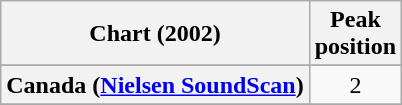<table class="wikitable sortable plainrowheaders">
<tr>
<th>Chart (2002)</th>
<th>Peak<br>position</th>
</tr>
<tr>
</tr>
<tr>
<th scope="row">Canada (<a href='#'>Nielsen SoundScan</a>)</th>
<td align="center">2</td>
</tr>
<tr>
</tr>
<tr>
</tr>
<tr>
</tr>
<tr>
</tr>
<tr>
</tr>
<tr>
</tr>
<tr>
</tr>
<tr>
</tr>
<tr>
</tr>
</table>
